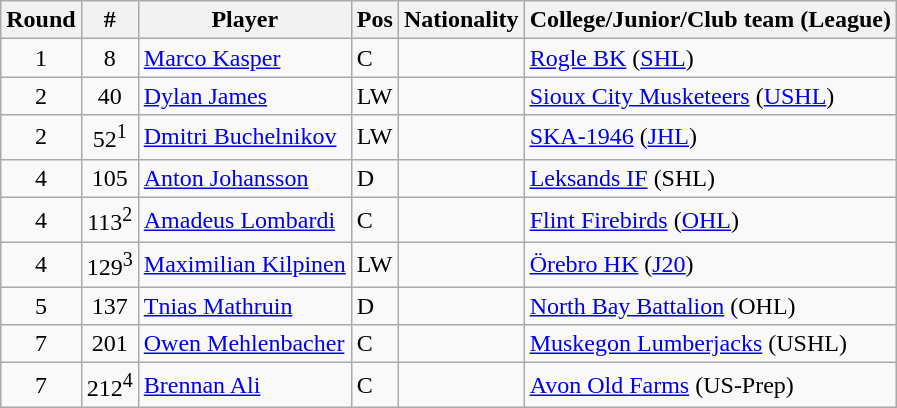<table class="wikitable">
<tr>
<th>Round</th>
<th>#</th>
<th>Player</th>
<th>Pos</th>
<th>Nationality</th>
<th>College/Junior/Club team (League)</th>
</tr>
<tr>
<td style="text-align:center;">1</td>
<td style="text-align:center;">8</td>
<td><a href='#'>Marco Kasper</a></td>
<td>C</td>
<td></td>
<td><a href='#'>Rogle BK</a> (<a href='#'>SHL</a>)</td>
</tr>
<tr>
<td style="text-align:center;">2</td>
<td style="text-align:center;">40</td>
<td><a href='#'>Dylan James</a></td>
<td>LW</td>
<td></td>
<td><a href='#'>Sioux City Musketeers</a> (<a href='#'>USHL</a>)</td>
</tr>
<tr>
<td style="text-align:center;">2</td>
<td style="text-align:center;">52<sup>1</sup></td>
<td><a href='#'>Dmitri Buchelnikov</a></td>
<td>LW</td>
<td></td>
<td><a href='#'>SKA-1946</a> (<a href='#'>JHL</a>)</td>
</tr>
<tr>
<td style="text-align:center;">4</td>
<td style="text-align:center;">105</td>
<td><a href='#'>Anton Johansson</a></td>
<td>D</td>
<td></td>
<td><a href='#'>Leksands IF</a> (SHL)</td>
</tr>
<tr>
<td style="text-align:center;">4</td>
<td style="text-align:center;">113<sup>2</sup></td>
<td><a href='#'>Amadeus Lombardi</a></td>
<td>C</td>
<td></td>
<td><a href='#'>Flint Firebirds</a> (<a href='#'>OHL</a>)</td>
</tr>
<tr>
<td style="text-align:center;">4</td>
<td style="text-align:center;">129<sup>3</sup></td>
<td><a href='#'>Maximilian Kilpinen</a></td>
<td>LW</td>
<td></td>
<td><a href='#'>Örebro HK</a> (<a href='#'>J20</a>)</td>
</tr>
<tr>
<td style="text-align:center;">5</td>
<td style="text-align:center;">137</td>
<td><a href='#'>Tnias Mathruin</a></td>
<td>D</td>
<td></td>
<td><a href='#'>North Bay Battalion</a> (OHL)</td>
</tr>
<tr>
<td style="text-align:center;">7</td>
<td style="text-align:center;">201</td>
<td><a href='#'>Owen Mehlenbacher</a></td>
<td>C</td>
<td></td>
<td><a href='#'>Muskegon Lumberjacks</a> (USHL)</td>
</tr>
<tr>
<td style="text-align:center;">7</td>
<td style="text-align:center;">212<sup>4</sup></td>
<td><a href='#'>Brennan Ali</a></td>
<td>C</td>
<td></td>
<td><a href='#'>Avon Old Farms</a> (US-Prep)</td>
</tr>
</table>
